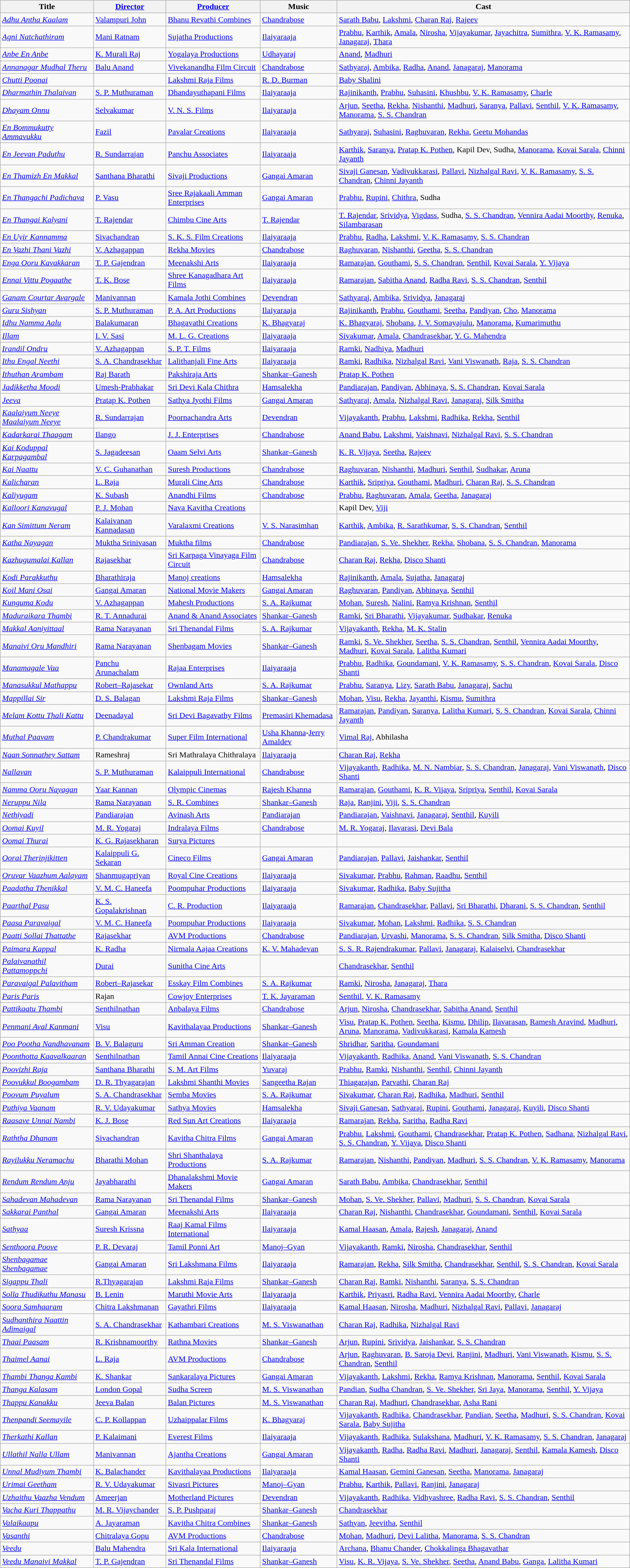<table class="wikitable">
<tr>
<th>Title</th>
<th><a href='#'>Director</a></th>
<th><a href='#'>Producer</a></th>
<th>Music</th>
<th>Cast</th>
</tr>
<tr --->
<td><em><a href='#'>Adhu Antha Kaalam</a></em></td>
<td><a href='#'>Valampuri John</a></td>
<td><a href='#'>Bhanu Revathi Combines</a></td>
<td><a href='#'>Chandrabose</a></td>
<td><a href='#'>Sarath Babu</a>, <a href='#'>Lakshmi</a>, <a href='#'>Charan Raj</a>, <a href='#'>Rajeev</a></td>
</tr>
<tr --->
<td><em><a href='#'>Agni Natchathiram</a></em></td>
<td><a href='#'>Mani Ratnam</a></td>
<td><a href='#'>Sujatha Productions</a></td>
<td><a href='#'>Ilaiyaraaja</a></td>
<td><a href='#'>Prabhu</a>, <a href='#'>Karthik</a>, <a href='#'>Amala</a>, <a href='#'>Nirosha</a>, <a href='#'>Vijayakumar</a>, <a href='#'>Jayachitra</a>, <a href='#'>Sumithra</a>, <a href='#'>V. K. Ramasamy</a>, <a href='#'>Janagaraj</a>, <a href='#'>Thara</a></td>
</tr>
<tr --->
<td><em><a href='#'>Anbe En Anbe</a></em></td>
<td><a href='#'>K. Murali Raj</a></td>
<td><a href='#'>Yogalaya Productions</a></td>
<td><a href='#'>Udhayaraj</a></td>
<td><a href='#'>Anand</a>, <a href='#'>Madhuri</a></td>
</tr>
<tr --->
<td><em><a href='#'>Annanagar Mudhal Theru</a></em></td>
<td><a href='#'>Balu Anand</a></td>
<td><a href='#'>Vivekanandha Film Circuit</a></td>
<td><a href='#'>Chandrabose</a></td>
<td><a href='#'>Sathyaraj</a>, <a href='#'>Ambika</a>, <a href='#'>Radha</a>, <a href='#'>Anand</a>, <a href='#'>Janagaraj</a>, <a href='#'>Manorama</a></td>
</tr>
<tr --->
<td><em><a href='#'>Chutti Poonai</a></em></td>
<td></td>
<td><a href='#'>Lakshmi Raja Films</a></td>
<td><a href='#'>R. D. Burman</a></td>
<td><a href='#'>Baby Shalini</a></td>
</tr>
<tr --->
<td><em><a href='#'>Dharmathin Thalaivan</a></em></td>
<td><a href='#'>S. P. Muthuraman</a></td>
<td><a href='#'>Dhandayuthapani Films</a></td>
<td><a href='#'>Ilaiyaraaja</a></td>
<td><a href='#'>Rajinikanth</a>, <a href='#'>Prabhu</a>, <a href='#'>Suhasini</a>, <a href='#'>Khushbu</a>, <a href='#'>V. K. Ramasamy</a>, <a href='#'>Charle</a></td>
</tr>
<tr --->
<td><em><a href='#'>Dhayam Onnu</a></em></td>
<td><a href='#'>Selvakumar</a></td>
<td><a href='#'>V. N. S. Films</a></td>
<td><a href='#'>Ilaiyaraaja</a></td>
<td><a href='#'>Arjun</a>, <a href='#'>Seetha</a>, <a href='#'>Rekha</a>, <a href='#'>Nishanthi</a>, <a href='#'>Madhuri</a>, <a href='#'>Saranya</a>, <a href='#'>Pallavi</a>, <a href='#'>Senthil</a>, <a href='#'>V. K. Ramasamy</a>, <a href='#'>Manorama</a>, <a href='#'>S. S. Chandran</a></td>
</tr>
<tr --->
<td><em><a href='#'>En Bommukutty Ammavukku</a></em></td>
<td><a href='#'>Fazil</a></td>
<td><a href='#'>Pavalar Creations</a></td>
<td><a href='#'>Ilaiyaraaja</a></td>
<td><a href='#'>Sathyaraj</a>, <a href='#'>Suhasini</a>, <a href='#'>Raghuvaran</a>, <a href='#'>Rekha</a>, <a href='#'>Geetu Mohandas</a></td>
</tr>
<tr --->
<td><em><a href='#'>En Jeevan Paduthu</a></em></td>
<td><a href='#'>R. Sundarrajan</a></td>
<td><a href='#'>Panchu Associates</a></td>
<td><a href='#'>Ilaiyaraaja</a></td>
<td><a href='#'>Karthik</a>, <a href='#'>Saranya</a>, <a href='#'>Pratap K. Pothen</a>, Kapil Dev, Sudha, <a href='#'>Manorama</a>, <a href='#'>Kovai Sarala</a>, <a href='#'>Chinni Jayanth</a></td>
</tr>
<tr --->
<td><em><a href='#'>En Thamizh En Makkal</a></em></td>
<td><a href='#'>Santhana Bharathi</a></td>
<td><a href='#'>Sivaji Productions</a></td>
<td><a href='#'>Gangai Amaran</a></td>
<td><a href='#'>Sivaji Ganesan</a>, <a href='#'>Vadivukkarasi</a>, <a href='#'>Pallavi</a>, <a href='#'>Nizhalgal Ravi</a>, <a href='#'>V. K. Ramasamy</a>, <a href='#'>S. S. Chandran</a>, <a href='#'>Chinni Jayanth</a></td>
</tr>
<tr --->
<td><em><a href='#'>En Thangachi Padichava</a></em></td>
<td><a href='#'>P. Vasu</a></td>
<td><a href='#'>Sree Rajakaali Amman Enterprises</a></td>
<td><a href='#'>Gangai Amaran</a></td>
<td><a href='#'>Prabhu</a>, <a href='#'>Rupini</a>, <a href='#'>Chithra</a>, Sudha</td>
</tr>
<tr --->
<td><em><a href='#'>En Thangai Kalyani</a></em></td>
<td><a href='#'>T. Rajendar</a></td>
<td><a href='#'>Chimbu Cine Arts</a></td>
<td><a href='#'>T. Rajendar</a></td>
<td><a href='#'>T. Rajendar</a>, <a href='#'>Srividya</a>, <a href='#'>Vigdass</a>, Sudha, <a href='#'>S. S. Chandran</a>, <a href='#'>Vennira Aadai Moorthy</a>, <a href='#'>Renuka</a>, <a href='#'>Silambarasan</a></td>
</tr>
<tr --->
<td><em><a href='#'>En Uyir Kannamma</a></em></td>
<td><a href='#'>Sivachandran</a></td>
<td><a href='#'>S. K. S. Film Creations</a></td>
<td><a href='#'>Ilaiyaraaja</a></td>
<td><a href='#'>Prabhu</a>, <a href='#'>Radha</a>, <a href='#'>Lakshmi</a>, <a href='#'>V. K. Ramasamy</a>, <a href='#'>S. S. Chandran</a></td>
</tr>
<tr --->
<td><em><a href='#'>En Vazhi Thani Vazhi</a></em></td>
<td><a href='#'>V. Azhagappan</a></td>
<td><a href='#'>Rekha Movies</a></td>
<td><a href='#'>Chandrabose</a></td>
<td><a href='#'>Raghuvaran</a>, <a href='#'>Nishanthi</a>, <a href='#'>Geetha</a>, <a href='#'>S. S. Chandran</a></td>
</tr>
<tr --->
<td><em><a href='#'>Enga Ooru Kavakkaran</a></em></td>
<td><a href='#'>T. P. Gajendran</a></td>
<td><a href='#'>Meenakshi Arts</a></td>
<td><a href='#'>Ilaiyaraaja</a></td>
<td><a href='#'>Ramarajan</a>, <a href='#'>Gouthami</a>, <a href='#'>S. S. Chandran</a>, <a href='#'>Senthil</a>, <a href='#'>Kovai Sarala</a>, <a href='#'>Y. Vijaya</a></td>
</tr>
<tr --->
<td><em><a href='#'>Ennai Vittu Pogaathe</a></em></td>
<td><a href='#'>T. K. Bose</a></td>
<td><a href='#'>Shree Kanagadhara Art Films</a></td>
<td><a href='#'>Ilaiyaraaja</a></td>
<td><a href='#'>Ramarajan</a>, <a href='#'>Sabitha Anand</a>, <a href='#'>Radha Ravi</a>, <a href='#'>S. S. Chandran</a>, <a href='#'>Senthil</a></td>
</tr>
<tr --->
<td><em><a href='#'>Ganam Courtar Avargale</a></em></td>
<td><a href='#'>Manivannan</a></td>
<td><a href='#'>Kamala Jothi Combines</a></td>
<td><a href='#'>Devendran</a></td>
<td><a href='#'>Sathyaraj</a>, <a href='#'>Ambika</a>, <a href='#'>Srividya</a>, <a href='#'>Janagaraj</a></td>
</tr>
<tr --->
<td><em><a href='#'>Guru Sishyan</a></em></td>
<td><a href='#'>S. P. Muthuraman</a></td>
<td><a href='#'>P. A. Art Productions</a></td>
<td><a href='#'>Ilaiyaraaja</a></td>
<td><a href='#'>Rajinikanth</a>, <a href='#'>Prabhu</a>, <a href='#'>Gouthami</a>, <a href='#'>Seetha</a>, <a href='#'>Pandiyan</a>, <a href='#'>Cho</a>, <a href='#'>Manorama</a></td>
</tr>
<tr --->
<td><em><a href='#'>Idhu Namma Aalu</a></em></td>
<td><a href='#'>Balakumaran</a></td>
<td><a href='#'>Bhagavathi Creations</a></td>
<td><a href='#'>K. Bhagyaraj</a></td>
<td><a href='#'>K. Bhagyaraj</a>, <a href='#'>Shobana</a>, <a href='#'>J. V. Somayajulu</a>, <a href='#'>Manorama</a>, <a href='#'>Kumarimuthu</a></td>
</tr>
<tr --->
<td><em><a href='#'>Illam</a></em></td>
<td><a href='#'>I. V. Sasi</a></td>
<td><a href='#'>M. L. G. Creations</a></td>
<td><a href='#'>Ilaiyaraaja</a></td>
<td><a href='#'>Sivakumar</a>, <a href='#'>Amala</a>, <a href='#'>Chandrasekhar</a>, <a href='#'>Y. G. Mahendra</a></td>
</tr>
<tr --->
<td><em><a href='#'>Irandil Ondru</a></em></td>
<td><a href='#'>V. Azhagappan</a></td>
<td><a href='#'>S. P. T. Films</a></td>
<td><a href='#'>Ilaiyaraaja</a></td>
<td><a href='#'>Ramki</a>, <a href='#'>Nadhiya</a>, <a href='#'>Madhuri</a></td>
</tr>
<tr --->
<td><em><a href='#'>Ithu Engal Neethi</a></em></td>
<td><a href='#'>S. A. Chandrasekhar</a></td>
<td><a href='#'>Lalithanjali Fine Arts</a></td>
<td><a href='#'>Ilaiyaraaja</a></td>
<td><a href='#'>Ramki</a>, <a href='#'>Radhika</a>, <a href='#'>Nizhalgal Ravi</a>, <a href='#'>Vani Viswanath</a>, <a href='#'>Raja</a>, <a href='#'>S. S. Chandran</a></td>
</tr>
<tr --->
<td><em><a href='#'>Ithuthan Arambam</a></em></td>
<td><a href='#'>Raj Barath</a></td>
<td><a href='#'>Pakshiraja Arts</a></td>
<td><a href='#'>Shankar–Ganesh</a></td>
<td><a href='#'>Pratap K. Pothen</a></td>
</tr>
<tr --->
<td><em><a href='#'>Jadikketha Moodi</a></em></td>
<td><a href='#'>Umesh-Prabhakar</a></td>
<td><a href='#'>Sri Devi Kala Chithra</a></td>
<td><a href='#'>Hamsalekha</a></td>
<td><a href='#'>Pandiarajan</a>, <a href='#'>Pandiyan</a>, <a href='#'>Abhinaya</a>, <a href='#'>S. S. Chandran</a>, <a href='#'>Kovai Sarala</a></td>
</tr>
<tr --->
<td><em><a href='#'>Jeeva</a></em></td>
<td><a href='#'>Pratap K. Pothen</a></td>
<td><a href='#'>Sathya Jyothi Films</a></td>
<td><a href='#'>Gangai Amaran</a></td>
<td><a href='#'>Sathyaraj</a>, <a href='#'>Amala</a>, <a href='#'>Nizhalgal Ravi</a>, <a href='#'>Janagaraj</a>, <a href='#'>Silk Smitha</a></td>
</tr>
<tr --->
<td><em><a href='#'>Kaalaiyum Neeye Maalaiyum Neeye</a></em></td>
<td><a href='#'>R. Sundarrajan</a></td>
<td><a href='#'>Poornachandra Arts</a></td>
<td><a href='#'>Devendran</a></td>
<td><a href='#'>Vijayakanth</a>, <a href='#'>Prabhu</a>, <a href='#'>Lakshmi</a>, <a href='#'>Radhika</a>, <a href='#'>Rekha</a>, <a href='#'>Senthil</a></td>
</tr>
<tr --->
<td><em><a href='#'>Kadarkarai Thaagam</a></em></td>
<td><a href='#'>Ilango</a></td>
<td><a href='#'>J. J. Enterprises</a></td>
<td><a href='#'>Chandrabose</a></td>
<td><a href='#'>Anand Babu</a>, <a href='#'>Lakshmi</a>, <a href='#'>Vaishnavi</a>, <a href='#'>Nizhalgal Ravi</a>, <a href='#'>S. S. Chandran</a></td>
</tr>
<tr --->
<td><em><a href='#'>Kai Koduppal Karpagambal</a></em></td>
<td><a href='#'>S. Jagadeesan</a></td>
<td><a href='#'>Oaam Selvi Arts</a></td>
<td><a href='#'>Shankar–Ganesh</a></td>
<td><a href='#'>K. R. Vijaya</a>, <a href='#'>Seetha</a>, <a href='#'>Rajeev</a></td>
</tr>
<tr --->
<td><em><a href='#'>Kai Naattu</a></em></td>
<td><a href='#'>V. C. Guhanathan</a></td>
<td><a href='#'>Suresh Productions</a></td>
<td><a href='#'>Chandrabose</a></td>
<td><a href='#'>Raghuvaran</a>, <a href='#'>Nishanthi</a>, <a href='#'>Madhuri</a>, <a href='#'>Senthil</a>, <a href='#'>Sudhakar</a>, <a href='#'>Aruna</a></td>
</tr>
<tr --->
<td><em><a href='#'>Kalicharan</a></em></td>
<td><a href='#'>L. Raja</a></td>
<td><a href='#'>Murali Cine Arts</a></td>
<td><a href='#'>Chandrabose</a></td>
<td><a href='#'>Karthik</a>, <a href='#'>Sripriya</a>, <a href='#'>Gouthami</a>, <a href='#'>Madhuri</a>, <a href='#'>Charan Raj</a>, <a href='#'>S. S. Chandran</a></td>
</tr>
<tr --->
<td><em><a href='#'>Kaliyugam</a></em></td>
<td><a href='#'>K. Subash</a></td>
<td><a href='#'>Anandhi Films</a></td>
<td><a href='#'>Chandrabose</a></td>
<td><a href='#'>Prabhu</a>, <a href='#'>Raghuvaran</a>, <a href='#'>Amala</a>, <a href='#'>Geetha</a>, <a href='#'>Janagaraj</a></td>
</tr>
<tr --->
<td><em><a href='#'>Kalloori Kanavugal</a></em></td>
<td><a href='#'>P. J. Mohan</a></td>
<td><a href='#'>Nava Kavitha Creations</a></td>
<td></td>
<td>Kapil Dev, <a href='#'>Viji</a></td>
</tr>
<tr --->
<td><em><a href='#'>Kan Simittum Neram</a></em></td>
<td><a href='#'>Kalaivanan Kannadasan</a></td>
<td><a href='#'>Varalaxmi Creations</a></td>
<td><a href='#'>V. S. Narasimhan</a></td>
<td><a href='#'>Karthik</a>, <a href='#'>Ambika</a>, <a href='#'>R. Sarathkumar</a>, <a href='#'>S. S. Chandran</a>, <a href='#'>Senthil</a></td>
</tr>
<tr --->
<td><em><a href='#'>Katha Nayagan</a></em></td>
<td><a href='#'>Muktha Srinivasan</a></td>
<td><a href='#'>Muktha films</a></td>
<td><a href='#'>Chandrabose</a></td>
<td><a href='#'>Pandiarajan</a>, <a href='#'>S. Ve. Shekher</a>, <a href='#'>Rekha</a>, <a href='#'>Shobana</a>, <a href='#'>S. S. Chandran</a>, <a href='#'>Manorama</a></td>
</tr>
<tr --->
<td><em><a href='#'>Kazhugumalai Kallan</a></em></td>
<td><a href='#'>Rajasekhar</a></td>
<td><a href='#'>Sri Karpaga Vinayaga Film Circuit</a></td>
<td><a href='#'>Chandrabose</a></td>
<td><a href='#'>Charan Raj</a>, <a href='#'>Rekha</a>, <a href='#'>Disco Shanti</a></td>
</tr>
<tr --->
<td><em><a href='#'>Kodi Parakkuthu</a></em></td>
<td><a href='#'>Bharathiraja</a></td>
<td><a href='#'>Manoj creations</a></td>
<td><a href='#'>Hamsalekha</a></td>
<td><a href='#'>Rajinikanth</a>, <a href='#'>Amala</a>, <a href='#'>Sujatha</a>, <a href='#'>Janagaraj</a></td>
</tr>
<tr --->
<td><em><a href='#'>Koil Mani Osai</a></em></td>
<td><a href='#'>Gangai Amaran</a></td>
<td><a href='#'>National Movie Makers</a></td>
<td><a href='#'>Gangai Amaran</a></td>
<td><a href='#'>Raghuvaran</a>, <a href='#'>Pandiyan</a>, <a href='#'>Abhinaya</a>, <a href='#'>Senthil</a></td>
</tr>
<tr --->
<td><em><a href='#'>Kunguma Kodu</a></em></td>
<td><a href='#'>V. Azhagappan</a></td>
<td><a href='#'>Mahesh Productions</a></td>
<td><a href='#'>S. A. Rajkumar</a></td>
<td><a href='#'>Mohan</a>, <a href='#'>Suresh</a>, <a href='#'>Nalini</a>, <a href='#'>Ramya Krishnan</a>, <a href='#'>Senthil</a></td>
</tr>
<tr --->
<td><em><a href='#'>Maduraikara Thambi</a></em></td>
<td><a href='#'>R. T. Annadurai</a></td>
<td><a href='#'>Anand & Anand Associates</a></td>
<td><a href='#'>Shankar–Ganesh</a></td>
<td><a href='#'>Ramki</a>, <a href='#'>Sri Bharathi</a>, <a href='#'>Vijayakumar</a>, <a href='#'>Sudhakar</a>, <a href='#'>Renuka</a></td>
</tr>
<tr --->
<td><em><a href='#'>Makkal Aaniyittaal</a></em></td>
<td><a href='#'>Rama Narayanan</a></td>
<td><a href='#'>Sri Thenandal Films</a></td>
<td><a href='#'>S. A. Rajkumar</a></td>
<td><a href='#'>Vijayakanth</a>, <a href='#'>Rekha</a>, <a href='#'>M. K. Stalin</a></td>
</tr>
<tr --->
<td><em><a href='#'>Manaivi Oru Mandhiri</a></em></td>
<td><a href='#'>Rama Narayanan</a></td>
<td><a href='#'>Shenbagam Movies</a></td>
<td><a href='#'>Shankar–Ganesh</a></td>
<td><a href='#'>Ramki</a>, <a href='#'>S. Ve. Shekher</a>, <a href='#'>Seetha</a>, <a href='#'>S. S. Chandran</a>, <a href='#'>Senthil</a>, <a href='#'>Vennira Aadai Moorthy</a>, <a href='#'>Madhuri</a>, <a href='#'>Kovai Sarala</a>, <a href='#'>Lalitha Kumari</a></td>
</tr>
<tr --->
<td><em><a href='#'>Manamagale Vaa</a></em></td>
<td><a href='#'>Panchu Arunachalam</a></td>
<td><a href='#'>Rajaa Enterprises</a></td>
<td><a href='#'>Ilaiyaraaja</a></td>
<td><a href='#'>Prabhu</a>, <a href='#'>Radhika</a>, <a href='#'>Goundamani</a>, <a href='#'>V. K. Ramasamy</a>, <a href='#'>S. S. Chandran</a>, <a href='#'>Kovai Sarala</a>, <a href='#'>Disco Shanti</a></td>
</tr>
<tr --->
<td><em><a href='#'>Manasukkul Mathappu</a></em></td>
<td><a href='#'>Robert–Rajasekar</a></td>
<td><a href='#'>Ownland Arts</a></td>
<td><a href='#'>S. A. Rajkumar</a></td>
<td><a href='#'>Prabhu</a>, <a href='#'>Saranya</a>, <a href='#'>Lizy</a>, <a href='#'>Sarath Babu</a>, <a href='#'>Janagaraj</a>, <a href='#'>Sachu</a></td>
</tr>
<tr --->
<td><em><a href='#'>Mappillai Sir</a></em></td>
<td><a href='#'>D. S. Balagan</a></td>
<td><a href='#'>Lakshmi Raja Films</a></td>
<td><a href='#'>Shankar–Ganesh</a></td>
<td><a href='#'>Mohan</a>, <a href='#'>Visu</a>, <a href='#'>Rekha</a>, <a href='#'>Jayanthi</a>, <a href='#'>Kismu</a>, <a href='#'>Sumithra</a></td>
</tr>
<tr --->
<td><em><a href='#'>Melam Kottu Thali Kattu</a></em></td>
<td><a href='#'>Deenadayal</a></td>
<td><a href='#'>Sri Devi Bagavathy Films</a></td>
<td><a href='#'>Premasiri Khemadasa</a></td>
<td><a href='#'>Ramarajan</a>, <a href='#'>Pandiyan</a>, <a href='#'>Saranya</a>, <a href='#'>Lalitha Kumari</a>, <a href='#'>S. S. Chandran</a>, <a href='#'>Kovai Sarala</a>, <a href='#'>Chinni Jayanth</a></td>
</tr>
<tr --->
<td><em><a href='#'>Muthal Paavam</a></em></td>
<td><a href='#'>P. Chandrakumar</a></td>
<td><a href='#'>Super Film International</a></td>
<td><a href='#'>Usha Khanna</a>-<a href='#'>Jerry Amaldev</a></td>
<td><a href='#'>Vimal Raj</a>, Abhilasha</td>
</tr>
<tr --->
<td><em><a href='#'>Naan Sonnathey Sattam</a></em></td>
<td>Rameshraj</td>
<td>Sri Mathralaya Chithralaya</td>
<td><a href='#'>Ilaiyaraaja</a></td>
<td><a href='#'>Charan Raj</a>, <a href='#'>Rekha</a></td>
</tr>
<tr>
<td><em><a href='#'>Nallavan</a></em></td>
<td><a href='#'>S. P. Muthuraman</a></td>
<td><a href='#'>Kalaippuli International</a></td>
<td><a href='#'>Chandrabose</a></td>
<td><a href='#'>Vijayakanth</a>, <a href='#'>Radhika</a>, <a href='#'>M. N. Nambiar</a>, <a href='#'>S. S. Chandran</a>, <a href='#'>Janagaraj</a>, <a href='#'>Vani Viswanath</a>, <a href='#'>Disco Shanti</a></td>
</tr>
<tr --->
<td><em><a href='#'>Namma Ooru Nayagan</a></em></td>
<td><a href='#'>Yaar Kannan</a></td>
<td><a href='#'>Olympic Cinemas</a></td>
<td><a href='#'>Rajesh Khanna</a></td>
<td><a href='#'>Ramarajan</a>, <a href='#'>Gouthami</a>, <a href='#'>K. R. Vijaya</a>, <a href='#'>Sripriya</a>, <a href='#'>Senthil</a>, <a href='#'>Kovai Sarala</a></td>
</tr>
<tr --->
<td><em><a href='#'>Neruppu Nila</a></em></td>
<td><a href='#'>Rama Narayanan</a></td>
<td><a href='#'>S. R. Combines</a></td>
<td><a href='#'>Shankar–Ganesh</a></td>
<td><a href='#'>Raja</a>, <a href='#'>Ranjini</a>, <a href='#'>Viji</a>, <a href='#'>S. S. Chandran</a></td>
</tr>
<tr --->
<td><em><a href='#'>Nethiyadi</a></em></td>
<td><a href='#'>Pandiarajan</a></td>
<td><a href='#'>Avinash Arts</a></td>
<td><a href='#'>Pandiarajan</a></td>
<td><a href='#'>Pandiarajan</a>, <a href='#'>Vaishnavi</a>, <a href='#'>Janagaraj</a>, <a href='#'>Senthil</a>, <a href='#'>Kuyili</a></td>
</tr>
<tr --->
<td><em><a href='#'>Oomai Kuyil</a></em></td>
<td><a href='#'>M. R. Yogaraj</a></td>
<td><a href='#'>Indralaya Films</a></td>
<td><a href='#'>Chandrabose</a></td>
<td><a href='#'>M. R. Yogaraj</a>, <a href='#'>Ilavarasi</a>, <a href='#'>Devi Bala</a></td>
</tr>
<tr --->
<td><em><a href='#'>Oomai Thurai</a></em></td>
<td><a href='#'>K. G. Rajasekharan</a></td>
<td><a href='#'>Surya Pictures</a></td>
<td></td>
<td></td>
</tr>
<tr --->
<td><em><a href='#'>Oorai Therinjikitten</a></em></td>
<td><a href='#'>Kalaippuli G. Sekaran</a></td>
<td><a href='#'>Cineco Films</a></td>
<td><a href='#'>Gangai Amaran</a></td>
<td><a href='#'>Pandiarajan</a>, <a href='#'>Pallavi</a>, <a href='#'>Jaishankar</a>, <a href='#'>Senthil</a></td>
</tr>
<tr --->
<td><em><a href='#'>Oruvar Vaazhum Aalayam</a></em></td>
<td><a href='#'>Shanmugapriyan</a></td>
<td><a href='#'>Royal Cine Creations</a></td>
<td><a href='#'>Ilaiyaraaja</a></td>
<td><a href='#'>Sivakumar</a>, <a href='#'>Prabhu</a>, <a href='#'>Rahman</a>, <a href='#'>Raadhu</a>, <a href='#'>Senthil</a></td>
</tr>
<tr --->
<td><em><a href='#'>Paadatha Thenikkal</a></em></td>
<td><a href='#'>V. M. C. Haneefa</a></td>
<td><a href='#'>Poompuhar Productions</a></td>
<td><a href='#'>Ilaiyaraaja</a></td>
<td><a href='#'>Sivakumar</a>, <a href='#'>Radhika</a>, <a href='#'>Baby Sujitha</a></td>
</tr>
<tr --->
<td><em><a href='#'>Paarthal Pasu</a></em></td>
<td><a href='#'>K. S. Gopalakrishnan</a></td>
<td><a href='#'>C. R. Production</a></td>
<td><a href='#'>Ilaiyaraaja</a></td>
<td><a href='#'>Ramarajan</a>, <a href='#'>Chandrasekhar</a>, <a href='#'>Pallavi</a>, <a href='#'>Sri Bharathi</a>, <a href='#'>Dharani</a>, <a href='#'>S. S. Chandran</a>, <a href='#'>Senthil</a></td>
</tr>
<tr --->
<td><em><a href='#'>Paasa Paravaigal</a></em></td>
<td><a href='#'>V. M. C. Haneefa</a></td>
<td><a href='#'>Poompuhar Productions</a></td>
<td><a href='#'>Ilaiyaraaja</a></td>
<td><a href='#'>Sivakumar</a>, <a href='#'>Mohan</a>, <a href='#'>Lakshmi</a>, <a href='#'>Radhika</a>, <a href='#'>S. S. Chandran</a></td>
</tr>
<tr --->
<td><em><a href='#'>Paatti Sollai Thattathe</a></em></td>
<td><a href='#'>Rajasekhar</a></td>
<td><a href='#'>AVM Productions</a></td>
<td><a href='#'>Chandrabose</a></td>
<td><a href='#'>Pandiarajan</a>, <a href='#'>Urvashi</a>, <a href='#'>Manorama</a>, <a href='#'>S. S. Chandran</a>, <a href='#'>Silk Smitha</a>, <a href='#'>Disco Shanti</a></td>
</tr>
<tr --->
<td><em><a href='#'>Paimara Kappal</a></em></td>
<td><a href='#'>K. Radha</a></td>
<td><a href='#'>Nirmala Aajaa Creations</a></td>
<td><a href='#'>K. V. Mahadevan</a></td>
<td><a href='#'>S. S. R. Rajendrakumar</a>, <a href='#'>Pallavi</a>, <a href='#'>Janagaraj</a>, <a href='#'>Kalaiselvi</a>, <a href='#'>Chandrasekhar</a></td>
</tr>
<tr --->
<td><em><a href='#'>Palaivanathil Pattamoppchi</a></em></td>
<td><a href='#'>Durai</a></td>
<td><a href='#'>Sunitha Cine Arts</a></td>
<td></td>
<td><a href='#'>Chandrasekhar</a>, <a href='#'>Senthil</a></td>
</tr>
<tr --->
<td><em><a href='#'>Paravaigal Palavitham</a></em></td>
<td><a href='#'>Robert–Rajasekar</a></td>
<td><a href='#'>Esskay Film Combines</a></td>
<td><a href='#'>S. A. Rajkumar</a></td>
<td><a href='#'>Ramki</a>, <a href='#'>Nirosha</a>, <a href='#'>Janagaraj</a>, <a href='#'>Thara</a></td>
</tr>
<tr --->
<td><em><a href='#'>Paris Paris</a></em></td>
<td>Rajan</td>
<td><a href='#'>Cowjoy Enterprises</a></td>
<td><a href='#'>T. K. Jayaraman</a></td>
<td><a href='#'>Senthil</a>, <a href='#'>V. K. Ramasamy</a></td>
</tr>
<tr --->
<td><em><a href='#'>Pattikaatu Thambi</a></em></td>
<td><a href='#'>Senthilnathan</a></td>
<td><a href='#'>Anbalaya Films</a></td>
<td><a href='#'>Chandrabose</a></td>
<td><a href='#'>Arjun</a>, <a href='#'>Nirosha</a>, <a href='#'>Chandrasekhar</a>, <a href='#'>Sabitha Anand</a>, <a href='#'>Senthil</a></td>
</tr>
<tr --->
<td><em><a href='#'>Penmani Aval Kanmani</a></em></td>
<td><a href='#'>Visu</a></td>
<td><a href='#'>Kavithalayaa Productions</a></td>
<td><a href='#'>Shankar–Ganesh</a></td>
<td><a href='#'>Visu</a>, <a href='#'>Pratap K. Pothen</a>, <a href='#'>Seetha</a>, <a href='#'>Kismu</a>, <a href='#'>Dhilip</a>, <a href='#'>Ilavarasan</a>, <a href='#'>Ramesh Aravind</a>, <a href='#'>Madhuri</a>, <a href='#'>Aruna</a>, <a href='#'>Manorama</a>, <a href='#'>Vadivukkarasi</a>, <a href='#'>Kamala Kamesh</a></td>
</tr>
<tr --->
<td><em><a href='#'>Poo Pootha Nandhavanam</a></em></td>
<td><a href='#'>B. V. Balaguru</a></td>
<td><a href='#'>Sri Amman Creation</a></td>
<td><a href='#'>Shankar–Ganesh</a></td>
<td><a href='#'>Shridhar</a>, <a href='#'>Saritha</a>, <a href='#'>Goundamani</a></td>
</tr>
<tr --->
<td><em><a href='#'>Poonthotta Kaavalkaaran</a></em></td>
<td><a href='#'>Senthilnathan</a></td>
<td><a href='#'>Tamil Annai Cine Creations</a></td>
<td><a href='#'>Ilaiyaraaja</a></td>
<td><a href='#'>Vijayakanth</a>, <a href='#'>Radhika</a>, <a href='#'>Anand</a>, <a href='#'>Vani Viswanath</a>, <a href='#'>S. S. Chandran</a></td>
</tr>
<tr --->
<td><em><a href='#'>Poovizhi Raja</a></em></td>
<td><a href='#'>Santhana Bharathi</a></td>
<td><a href='#'>S. M. Art Films</a></td>
<td><a href='#'>Yuvaraj</a></td>
<td><a href='#'>Prabhu</a>, <a href='#'>Ramki</a>, <a href='#'>Nishanthi</a>, <a href='#'>Senthil</a>, <a href='#'>Chinni Jayanth</a></td>
</tr>
<tr --->
<td><em><a href='#'>Poovukkul Boogambam</a></em></td>
<td><a href='#'>D. R. Thyagarajan</a></td>
<td><a href='#'>Lakshmi Shanthi Movies</a></td>
<td><a href='#'>Sangeetha Rajan</a></td>
<td><a href='#'>Thiagarajan</a>, <a href='#'>Parvathi</a>, <a href='#'>Charan Raj</a></td>
</tr>
<tr --->
<td><em><a href='#'>Poovum Puyalum</a></em></td>
<td><a href='#'>S. A. Chandrasekhar</a></td>
<td><a href='#'>Semba Movies</a></td>
<td><a href='#'>S. A. Rajkumar</a></td>
<td><a href='#'>Sivakumar</a>, <a href='#'>Charan Raj</a>, <a href='#'>Radhika</a>, <a href='#'>Madhuri</a>, <a href='#'>Senthil</a></td>
</tr>
<tr --->
<td><em><a href='#'>Puthiya Vaanam</a></em></td>
<td><a href='#'>R. V. Udayakumar</a></td>
<td><a href='#'>Sathya Movies</a></td>
<td><a href='#'>Hamsalekha</a></td>
<td><a href='#'>Sivaji Ganesan</a>, <a href='#'>Sathyaraj</a>, <a href='#'>Rupini</a>, <a href='#'>Gouthami</a>, <a href='#'>Janagaraj</a>, <a href='#'>Kuyili</a>, <a href='#'>Disco Shanti</a></td>
</tr>
<tr --->
<td><em><a href='#'>Raasave Unnai Nambi</a></em></td>
<td><a href='#'>K. J. Bose</a></td>
<td><a href='#'>Red Sun Art Creations</a></td>
<td><a href='#'>Ilaiyaraaja</a></td>
<td><a href='#'>Ramarajan</a>, <a href='#'>Rekha</a>, <a href='#'>Saritha</a>, <a href='#'>Radha Ravi</a></td>
</tr>
<tr --->
<td><em><a href='#'>Raththa Dhanam</a></em></td>
<td><a href='#'>Sivachandran</a></td>
<td><a href='#'>Kavitha Chitra Films</a></td>
<td><a href='#'>Gangai Amaran</a></td>
<td><a href='#'>Prabhu</a>, <a href='#'>Lakshmi</a>, <a href='#'>Gouthami</a>, <a href='#'>Chandrasekhar</a>, <a href='#'>Pratap K. Pothen</a>, <a href='#'>Sadhana</a>, <a href='#'>Nizhalgal Ravi</a>, <a href='#'>S. S. Chandran</a>, <a href='#'>Y. Vijaya</a>, <a href='#'>Disco Shanti</a></td>
</tr>
<tr --->
<td><em><a href='#'>Rayilukku Neramachu</a></em></td>
<td><a href='#'>Bharathi Mohan</a></td>
<td><a href='#'>Shri Shanthalaya Productions</a></td>
<td><a href='#'>S. A. Rajkumar</a></td>
<td><a href='#'>Ramarajan</a>, <a href='#'>Nishanthi</a>, <a href='#'>Pandiyan</a>, <a href='#'>Madhuri</a>, <a href='#'>S. S. Chandran</a>, <a href='#'>V. K. Ramasamy</a>, <a href='#'>Manorama</a></td>
</tr>
<tr --->
<td><em><a href='#'>Rendum Rendum Anju</a></em></td>
<td><a href='#'>Jayabharathi</a></td>
<td><a href='#'>Dhanalakshmi Movie Makers</a></td>
<td><a href='#'>Gangai Amaran</a></td>
<td><a href='#'>Sarath Babu</a>, <a href='#'>Ambika</a>, <a href='#'>Chandrasekhar</a>, <a href='#'>Senthil</a></td>
</tr>
<tr --->
<td><em><a href='#'>Sahadevan Mahadevan</a></em></td>
<td><a href='#'>Rama Narayanan</a></td>
<td><a href='#'>Sri Thenandal Films</a></td>
<td><a href='#'>Shankar–Ganesh</a></td>
<td><a href='#'>Mohan</a>, <a href='#'>S. Ve. Shekher</a>, <a href='#'>Pallavi</a>, <a href='#'>Madhuri</a>, <a href='#'>S. S. Chandran</a>, <a href='#'>Kovai Sarala</a></td>
</tr>
<tr --->
<td><em><a href='#'>Sakkarai Panthal</a></em></td>
<td><a href='#'>Gangai Amaran</a></td>
<td><a href='#'>Meenakshi Arts</a></td>
<td><a href='#'>Ilaiyaraaja</a></td>
<td><a href='#'>Charan Raj</a>, <a href='#'>Nishanthi</a>, <a href='#'>Chandrasekhar</a>, <a href='#'>Goundamani</a>, <a href='#'>Senthil</a>, <a href='#'>Kovai Sarala</a></td>
</tr>
<tr --->
<td><em><a href='#'>Sathyaa</a></em></td>
<td><a href='#'>Suresh Krissna</a></td>
<td><a href='#'>Raaj Kamal Films International</a></td>
<td><a href='#'>Ilaiyaraaja</a></td>
<td><a href='#'>Kamal Haasan</a>, <a href='#'>Amala</a>, <a href='#'>Rajesh</a>, <a href='#'>Janagaraj</a>, <a href='#'>Anand</a></td>
</tr>
<tr --->
<td><em><a href='#'>Senthoora Poove</a></em></td>
<td><a href='#'>P. R. Devaraj</a></td>
<td><a href='#'>Tamil Ponni Art</a></td>
<td><a href='#'>Manoj–Gyan</a></td>
<td><a href='#'>Vijayakanth</a>, <a href='#'>Ramki</a>, <a href='#'>Nirosha</a>, <a href='#'>Chandrasekhar</a>, <a href='#'>Senthil</a></td>
</tr>
<tr --->
<td><em><a href='#'>Shenbagamae Shenbagamae</a></em></td>
<td><a href='#'>Gangai Amaran</a></td>
<td><a href='#'>Sri Lakshmana Films</a></td>
<td><a href='#'>Ilaiyaraaja</a></td>
<td><a href='#'>Ramarajan</a>, <a href='#'>Rekha</a>, <a href='#'>Silk Smitha</a>, <a href='#'>Chandrasekhar</a>, <a href='#'>Senthil</a>, <a href='#'>S. S. Chandran</a>, <a href='#'>Kovai Sarala</a></td>
</tr>
<tr --->
<td><em><a href='#'>Sigappu Thali</a></em></td>
<td><a href='#'>R.Thyagarajan</a></td>
<td><a href='#'>Lakshmi Raja Films</a></td>
<td><a href='#'>Shankar–Ganesh</a></td>
<td><a href='#'>Charan Raj</a>, <a href='#'>Ramki</a>, <a href='#'>Nishanthi</a>, <a href='#'>Saranya</a>, <a href='#'>S. S. Chandran</a></td>
</tr>
<tr --->
<td><em><a href='#'>Solla Thudikuthu Manasu</a></em></td>
<td><a href='#'>B. Lenin</a></td>
<td><a href='#'>Maruthi Movie Arts</a></td>
<td><a href='#'>Ilaiyaraaja</a></td>
<td><a href='#'>Karthik</a>, <a href='#'>Priyasri</a>, <a href='#'>Radha Ravi</a>, <a href='#'>Vennira Aadai Moorthy</a>, <a href='#'>Charle</a></td>
</tr>
<tr --->
<td><em><a href='#'>Soora Samhaaram</a></em></td>
<td><a href='#'>Chitra Lakshmanan</a></td>
<td><a href='#'>Gayathri Films</a></td>
<td><a href='#'>Ilaiyaraaja</a></td>
<td><a href='#'>Kamal Haasan</a>, <a href='#'>Nirosha</a>, <a href='#'>Madhuri</a>, <a href='#'>Nizhalgal Ravi</a>, <a href='#'>Pallavi</a>, <a href='#'>Janagaraj</a></td>
</tr>
<tr --->
<td><em><a href='#'>Sudhanthira Naattin Adimaigal</a></em></td>
<td><a href='#'>S. A. Chandrasekhar</a></td>
<td><a href='#'>Kathambari Creations</a></td>
<td><a href='#'>M. S. Viswanathan</a></td>
<td><a href='#'>Charan Raj</a>, <a href='#'>Radhika</a>, <a href='#'>Nizhalgal Ravi</a></td>
</tr>
<tr --->
<td><em><a href='#'>Thaai Paasam</a></em></td>
<td><a href='#'>R. Krishnamoorthy</a></td>
<td><a href='#'>Rathna Movies</a></td>
<td><a href='#'>Shankar–Ganesh</a></td>
<td><a href='#'>Arjun</a>, <a href='#'>Rupini</a>, <a href='#'>Srividya</a>, <a href='#'>Jaishankar</a>, <a href='#'>S. S. Chandran</a></td>
</tr>
<tr --->
<td><em><a href='#'>Thaimel Aanai</a></em></td>
<td><a href='#'>L. Raja</a></td>
<td><a href='#'>AVM Productions</a></td>
<td><a href='#'>Chandrabose</a></td>
<td><a href='#'>Arjun</a>, <a href='#'>Raghuvaran</a>, <a href='#'>B. Saroja Devi</a>, <a href='#'>Ranjini</a>, <a href='#'>Madhuri</a>, <a href='#'>Vani Viswanath</a>, <a href='#'>Kismu</a>, <a href='#'>S. S. Chandran</a>, <a href='#'>Senthil</a></td>
</tr>
<tr --->
<td><em><a href='#'>Thambi Thanga Kambi</a></em></td>
<td><a href='#'>K. Shankar</a></td>
<td><a href='#'>Sankaralaya Pictures</a></td>
<td><a href='#'>Gangai Amaran</a></td>
<td><a href='#'>Vijayakanth</a>, <a href='#'>Lakshmi</a>, <a href='#'>Rekha</a>, <a href='#'>Ramya Krishnan</a>, <a href='#'>Manorama</a>, <a href='#'>Senthil</a>, <a href='#'>Kovai Sarala</a></td>
</tr>
<tr --->
<td><em><a href='#'>Thanga Kalasam</a></em></td>
<td><a href='#'>London Gopal</a></td>
<td><a href='#'>Sudha Screen</a></td>
<td><a href='#'>M. S. Viswanathan</a></td>
<td><a href='#'>Pandian</a>, <a href='#'>Sudha Chandran</a>, <a href='#'>S. Ve. Shekher</a>, <a href='#'>Sri Jaya</a>, <a href='#'>Manorama</a>, <a href='#'>Senthil</a>, <a href='#'>Y. Vijaya</a></td>
</tr>
<tr --->
<td><em><a href='#'>Thappu Kanakku</a></em></td>
<td><a href='#'>Jeeva Balan</a></td>
<td><a href='#'>Balan Pictures</a></td>
<td><a href='#'>M. S. Viswanathan</a></td>
<td><a href='#'>Charan Raj</a>, <a href='#'>Madhuri</a>, <a href='#'>Chandrasekhar</a>, <a href='#'>Asha Rani</a></td>
</tr>
<tr --->
<td><em><a href='#'>Thenpandi Seemayile</a></em></td>
<td><a href='#'>C. P. Kollappan</a></td>
<td><a href='#'>Uzhaippalar Films</a></td>
<td><a href='#'>K. Bhagyaraj</a></td>
<td><a href='#'>Vijayakanth</a>, <a href='#'>Radhika</a>, <a href='#'>Chandrasekhar</a>, <a href='#'>Pandian</a>, <a href='#'>Seetha</a>, <a href='#'>Madhuri</a>, <a href='#'>S. S. Chandran</a>, <a href='#'>Kovai Sarala</a>, <a href='#'>Baby Sujitha</a></td>
</tr>
<tr --->
<td><em><a href='#'>Therkathi Kallan</a></em></td>
<td><a href='#'>P. Kalaimani</a></td>
<td><a href='#'>Everest Films</a></td>
<td><a href='#'>Ilaiyaraaja</a></td>
<td><a href='#'>Vijayakanth</a>, <a href='#'>Radhika</a>, <a href='#'>Sulakshana</a>, <a href='#'>Madhuri</a>, <a href='#'>V. K. Ramasamy</a>, <a href='#'>S. S. Chandran</a>, <a href='#'>Janagaraj</a></td>
</tr>
<tr --->
<td><em><a href='#'>Ullathil Nalla Ullam</a></em></td>
<td><a href='#'>Manivannan</a></td>
<td><a href='#'>Ajantha Creations</a></td>
<td><a href='#'>Gangai Amaran</a></td>
<td><a href='#'>Vijayakanth</a>, <a href='#'>Radha</a>, <a href='#'>Radha Ravi</a>, <a href='#'>Madhuri</a>, <a href='#'>Janagaraj</a>, <a href='#'>Senthil</a>, <a href='#'>Kamala Kamesh</a>, <a href='#'>Disco Shanti</a></td>
</tr>
<tr --->
<td><em><a href='#'>Unnal Mudiyum Thambi</a></em></td>
<td><a href='#'>K. Balachander</a></td>
<td><a href='#'>Kavithalayaa Productions</a></td>
<td><a href='#'>Ilaiyaraaja</a></td>
<td><a href='#'>Kamal Haasan</a>, <a href='#'>Gemini Ganesan</a>, <a href='#'>Seetha</a>, <a href='#'>Manorama</a>, <a href='#'>Janagaraj</a></td>
</tr>
<tr --->
<td><em><a href='#'>Urimai Geetham</a></em></td>
<td><a href='#'>R. V. Udayakumar</a></td>
<td><a href='#'>Sivasri Pictures</a></td>
<td><a href='#'>Manoj–Gyan</a></td>
<td><a href='#'>Prabhu</a>, <a href='#'>Karthik</a>, <a href='#'>Pallavi</a>, <a href='#'>Ranjini</a>, <a href='#'>Janagaraj</a></td>
</tr>
<tr --->
<td><em><a href='#'>Uzhaithu Vaazha Vendum</a></em></td>
<td><a href='#'>Ameerjan</a></td>
<td><a href='#'>Motherland Pictures</a></td>
<td><a href='#'>Devendran</a></td>
<td><a href='#'>Vijayakanth</a>, <a href='#'>Radhika</a>, <a href='#'>Vidhyashree</a>, <a href='#'>Radha Ravi</a>, <a href='#'>S. S. Chandran</a>, <a href='#'>Senthil</a></td>
</tr>
<tr --->
<td><em><a href='#'>Vacha Kuri Thappathu</a></em></td>
<td><a href='#'>M. R. Vijaychander</a></td>
<td><a href='#'>S. P. Pushparaj</a></td>
<td><a href='#'>Shankar–Ganesh</a></td>
<td><a href='#'>Chandrasekhar</a></td>
</tr>
<tr --->
<td><em><a href='#'>Valaikaapu</a></em></td>
<td><a href='#'>A. Jayaraman</a></td>
<td><a href='#'>Kavitha Chitra Combines</a></td>
<td><a href='#'>Shankar–Ganesh</a></td>
<td><a href='#'>Sathyan</a>, <a href='#'>Jeevitha</a>, <a href='#'>Senthil</a></td>
</tr>
<tr --->
<td><em><a href='#'>Vasanthi</a></em></td>
<td><a href='#'>Chitralaya Gopu</a></td>
<td><a href='#'>AVM Productions</a></td>
<td><a href='#'>Chandrabose</a></td>
<td><a href='#'>Mohan</a>, <a href='#'>Madhuri</a>, <a href='#'>Devi Lalitha</a>, <a href='#'>Manorama</a>, <a href='#'>S. S. Chandran</a></td>
</tr>
<tr --->
<td><em><a href='#'>Veedu</a></em></td>
<td><a href='#'>Balu Mahendra</a></td>
<td><a href='#'>Sri Kala International</a></td>
<td><a href='#'>Ilaiyaraaja</a></td>
<td><a href='#'>Archana</a>, <a href='#'>Bhanu Chander</a>, <a href='#'>Chokkalinga Bhagavathar</a></td>
</tr>
<tr --->
<td><em><a href='#'>Veedu Manaivi Makkal</a></em></td>
<td><a href='#'>T. P. Gajendran</a></td>
<td><a href='#'>Sri Thenandal Films</a></td>
<td><a href='#'>Shankar–Ganesh</a></td>
<td><a href='#'>Visu</a>, <a href='#'>K. R. Vijaya</a>, <a href='#'>S. Ve. Shekher</a>, <a href='#'>Seetha</a>, <a href='#'>Anand Babu</a>, <a href='#'>Ganga</a>, <a href='#'>Lalitha Kumari</a></td>
</tr>
</table>
